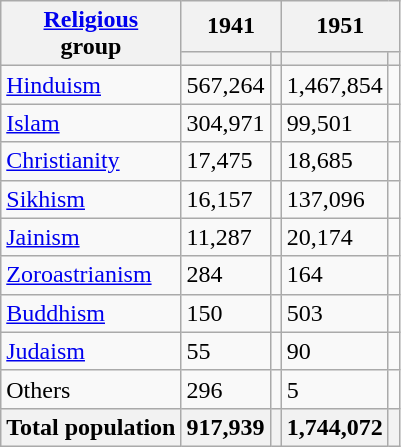<table class="wikitable sortable">
<tr>
<th rowspan="2"><a href='#'>Religious</a><br>group</th>
<th colspan="2">1941</th>
<th colspan="2">1951</th>
</tr>
<tr>
<th><a href='#'></a></th>
<th></th>
<th></th>
<th></th>
</tr>
<tr>
<td><a href='#'>Hinduism</a> </td>
<td>567,264</td>
<td></td>
<td>1,467,854</td>
<td></td>
</tr>
<tr>
<td><a href='#'>Islam</a> </td>
<td>304,971</td>
<td></td>
<td>99,501</td>
<td></td>
</tr>
<tr>
<td><a href='#'>Christianity</a> </td>
<td>17,475</td>
<td></td>
<td>18,685</td>
<td></td>
</tr>
<tr>
<td><a href='#'>Sikhism</a> </td>
<td>16,157</td>
<td></td>
<td>137,096</td>
<td></td>
</tr>
<tr>
<td><a href='#'>Jainism</a> </td>
<td>11,287</td>
<td></td>
<td>20,174</td>
<td></td>
</tr>
<tr>
<td><a href='#'>Zoroastrianism</a> </td>
<td>284</td>
<td></td>
<td>164</td>
<td></td>
</tr>
<tr>
<td><a href='#'>Buddhism</a> </td>
<td>150</td>
<td></td>
<td>503</td>
<td></td>
</tr>
<tr>
<td><a href='#'>Judaism</a> </td>
<td>55</td>
<td></td>
<td>90</td>
<td></td>
</tr>
<tr>
<td>Others</td>
<td>296</td>
<td></td>
<td>5</td>
<td></td>
</tr>
<tr>
<th>Total population</th>
<th>917,939</th>
<th></th>
<th>1,744,072</th>
<th></th>
</tr>
</table>
